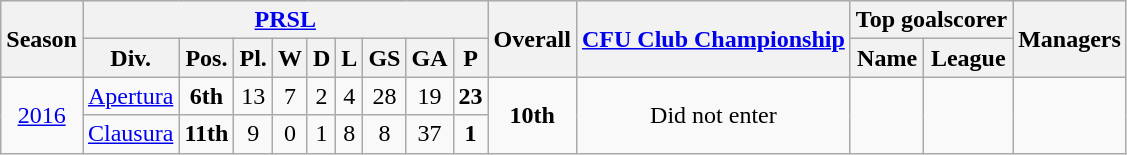<table class="wikitable">
<tr style="background:#efefef;">
<th rowspan="2">Season</th>
<th colspan="9"><a href='#'>PRSL</a></th>
<th rowspan="2">Overall</th>
<th rowspan="2"><a href='#'>CFU Club Championship</a></th>
<th colspan="2">Top goalscorer</th>
<th rowspan="2">Managers</th>
</tr>
<tr>
<th>Div.</th>
<th>Pos.</th>
<th>Pl.</th>
<th>W</th>
<th>D</th>
<th>L</th>
<th>GS</th>
<th>GA</th>
<th>P</th>
<th>Name</th>
<th>League</th>
</tr>
<tr>
<td align=center rowspan="2"><a href='#'>2016</a></td>
<td align=center><a href='#'>Apertura</a></td>
<td align=center><strong>6th</strong></td>
<td align=center>13</td>
<td align=center>7</td>
<td align=center>2</td>
<td align=center>4</td>
<td align=center>28</td>
<td align=center>19</td>
<td align=center><strong>23</strong></td>
<td align=center rowspan="2"><strong>10th</strong></td>
<td align=center rowspan="2">Did not enter</td>
<td align=center rowspan="2"></td>
<td align=center rowspan="2"></td>
<td align=center rowspan="2"></td>
</tr>
<tr>
<td align=center><a href='#'>Clausura</a></td>
<td align=center><strong>11th</strong></td>
<td align=center>9</td>
<td align=center>0</td>
<td align=center>1</td>
<td align=center>8</td>
<td align=center>8</td>
<td align=center>37</td>
<td align=center><strong>1</strong></td>
</tr>
</table>
